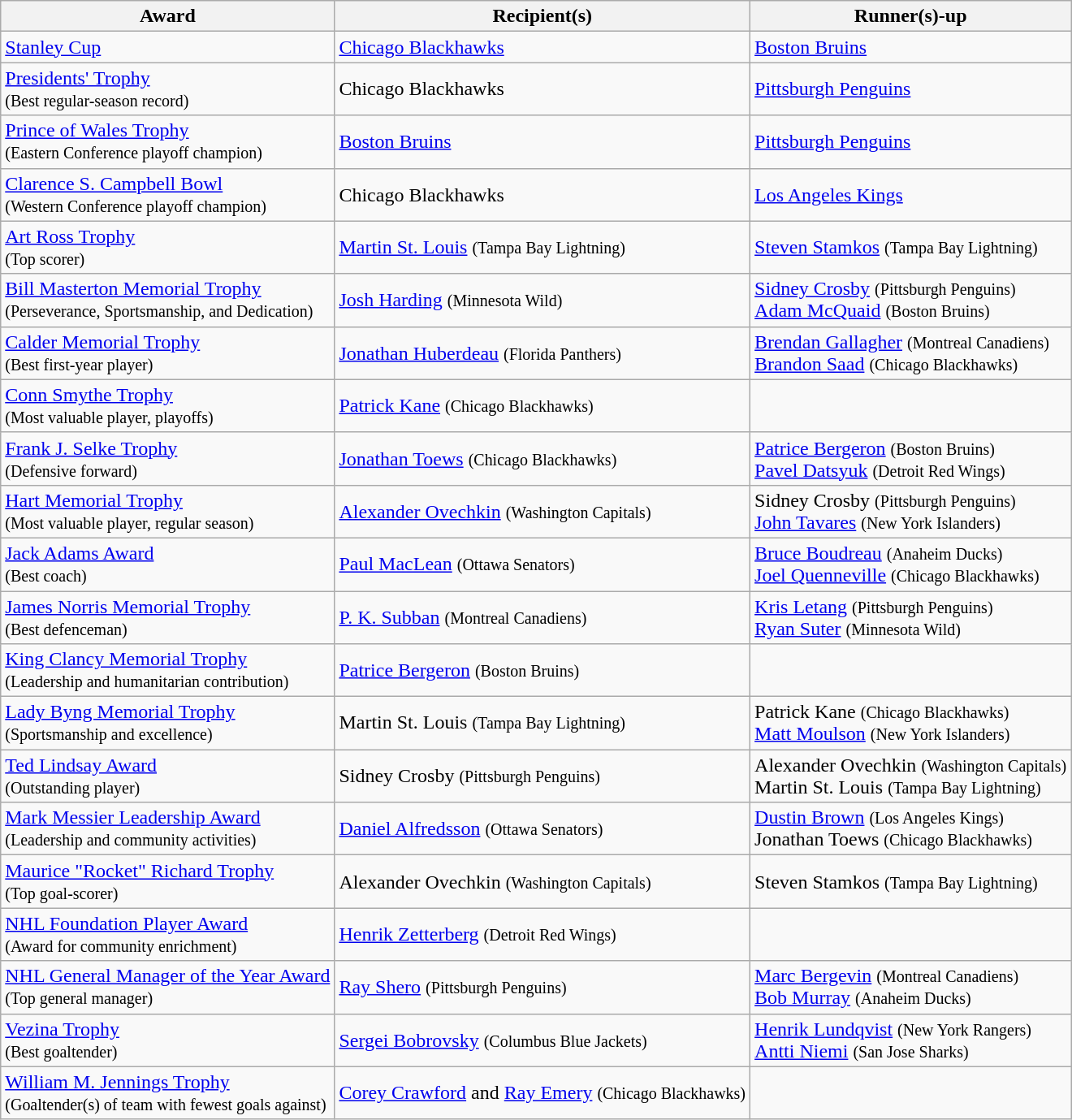<table class="wikitable">
<tr>
<th>Award</th>
<th>Recipient(s)</th>
<th>Runner(s)-up</th>
</tr>
<tr>
<td><a href='#'>Stanley Cup</a></td>
<td><a href='#'>Chicago Blackhawks</a></td>
<td><a href='#'>Boston Bruins</a></td>
</tr>
<tr>
<td><a href='#'>Presidents' Trophy</a><br><small>(Best regular-season record)</small></td>
<td>Chicago Blackhawks</td>
<td><a href='#'>Pittsburgh Penguins</a></td>
</tr>
<tr>
<td><a href='#'>Prince of Wales Trophy</a><br><small>(Eastern Conference playoff champion)</small></td>
<td><a href='#'>Boston Bruins</a></td>
<td><a href='#'>Pittsburgh Penguins</a></td>
</tr>
<tr>
<td><a href='#'>Clarence S. Campbell Bowl</a><br><small>(Western Conference playoff champion)</small></td>
<td>Chicago Blackhawks</td>
<td><a href='#'>Los Angeles Kings</a></td>
</tr>
<tr>
<td><a href='#'>Art Ross Trophy</a><br><small>(Top scorer)</small></td>
<td><a href='#'>Martin St. Louis</a> <small>(Tampa Bay Lightning)</small></td>
<td><a href='#'>Steven Stamkos</a> <small>(Tampa Bay Lightning)</small></td>
</tr>
<tr>
<td><a href='#'>Bill Masterton Memorial Trophy</a><br><small>(Perseverance, Sportsmanship, and Dedication)</small></td>
<td><a href='#'>Josh Harding</a> <small>(Minnesota Wild)</small></td>
<td><a href='#'>Sidney Crosby</a> <small>(Pittsburgh Penguins)</small><br><a href='#'>Adam McQuaid</a> <small>(Boston Bruins)</small></td>
</tr>
<tr>
<td><a href='#'>Calder Memorial Trophy</a><br><small>(Best first-year player)</small></td>
<td><a href='#'>Jonathan Huberdeau</a> <small>(Florida Panthers)</small></td>
<td><a href='#'>Brendan Gallagher</a> <small>(Montreal Canadiens)</small><br><a href='#'>Brandon Saad</a> <small>(Chicago Blackhawks)</small></td>
</tr>
<tr>
<td><a href='#'>Conn Smythe Trophy</a><br><small>(Most valuable player, playoffs)</small></td>
<td><a href='#'>Patrick Kane</a> <small>(Chicago Blackhawks)</small></td>
<td></td>
</tr>
<tr>
<td><a href='#'>Frank J. Selke Trophy</a><br><small>(Defensive forward)</small></td>
<td><a href='#'>Jonathan Toews</a> <small>(Chicago Blackhawks)</small></td>
<td><a href='#'>Patrice Bergeron</a> <small>(Boston Bruins)</small><br><a href='#'>Pavel Datsyuk</a> <small>(Detroit Red Wings)</small><br></td>
</tr>
<tr>
<td><a href='#'>Hart Memorial Trophy</a><br><small>(Most valuable player, regular season)</small></td>
<td><a href='#'>Alexander Ovechkin</a> <small>(Washington Capitals)</small></td>
<td>Sidney Crosby <small>(Pittsburgh Penguins)</small><br><a href='#'>John Tavares</a> <small>(New York Islanders)</small></td>
</tr>
<tr>
<td><a href='#'>Jack Adams Award</a><br><small>(Best coach)</small></td>
<td><a href='#'>Paul MacLean</a> <small>(Ottawa Senators)</small></td>
<td><a href='#'>Bruce Boudreau</a> <small>(Anaheim Ducks)</small><br><a href='#'>Joel Quenneville</a> <small>(Chicago Blackhawks)</small></td>
</tr>
<tr>
<td><a href='#'>James Norris Memorial Trophy</a><br><small>(Best defenceman)</small></td>
<td><a href='#'>P. K. Subban</a> <small>(Montreal Canadiens)</small></td>
<td><a href='#'>Kris Letang</a> <small>(Pittsburgh Penguins)</small><br><a href='#'>Ryan Suter</a> <small>(Minnesota Wild)</small></td>
</tr>
<tr>
<td><a href='#'>King Clancy Memorial Trophy</a><br><small>(Leadership and humanitarian contribution)</small></td>
<td><a href='#'>Patrice Bergeron</a> <small>(Boston Bruins)</small></td>
<td></td>
</tr>
<tr>
<td><a href='#'>Lady Byng Memorial Trophy</a><br><small>(Sportsmanship and excellence)</small></td>
<td>Martin St. Louis <small>(Tampa Bay Lightning)</small></td>
<td>Patrick Kane <small>(Chicago Blackhawks)</small><br><a href='#'>Matt Moulson</a> <small>(New York Islanders)</small></td>
</tr>
<tr>
<td><a href='#'>Ted Lindsay Award</a><br><small>(Outstanding player)</small></td>
<td>Sidney Crosby <small>(Pittsburgh Penguins)</small></td>
<td>Alexander Ovechkin <small>(Washington Capitals)</small><br>Martin St. Louis <small>(Tampa Bay Lightning)</small></td>
</tr>
<tr>
<td><a href='#'>Mark Messier Leadership Award</a><br><small>(Leadership and community activities)</small></td>
<td><a href='#'>Daniel Alfredsson</a> <small>(Ottawa Senators)<br></small></td>
<td><a href='#'>Dustin Brown</a> <small>(Los Angeles Kings)</small><br>Jonathan Toews <small>(Chicago Blackhawks)</small></td>
</tr>
<tr>
<td><a href='#'>Maurice "Rocket" Richard Trophy</a><br><small>(Top goal-scorer)</small></td>
<td>Alexander Ovechkin <small>(Washington Capitals)</small></td>
<td>Steven Stamkos <small>(Tampa Bay Lightning)</small></td>
</tr>
<tr>
<td><a href='#'>NHL Foundation Player Award</a><br><small>(Award for community enrichment)</small></td>
<td><a href='#'>Henrik Zetterberg</a> <small>(Detroit Red Wings)</small></td>
<td></td>
</tr>
<tr>
<td><a href='#'>NHL General Manager of the Year Award</a><br><small>(Top general manager)</small></td>
<td><a href='#'>Ray Shero</a> <small>(Pittsburgh Penguins)</small></td>
<td><a href='#'>Marc Bergevin</a> <small>(Montreal Canadiens)</small><br> <a href='#'>Bob Murray</a> <small>(Anaheim Ducks)</small></td>
</tr>
<tr>
<td><a href='#'>Vezina Trophy</a><br><small>(Best goaltender)</small></td>
<td><a href='#'>Sergei Bobrovsky</a> <small>(Columbus Blue Jackets)</small></td>
<td><a href='#'>Henrik Lundqvist</a> <small>(New York Rangers)</small><br><a href='#'>Antti Niemi</a> <small>(San Jose Sharks)</small></td>
</tr>
<tr>
<td><a href='#'>William M. Jennings Trophy</a><br><small>(Goaltender(s) of team with fewest goals against)</small></td>
<td><a href='#'>Corey Crawford</a> and <a href='#'>Ray Emery</a> <small>(Chicago Blackhawks)</small></td>
<td></td>
</tr>
</table>
